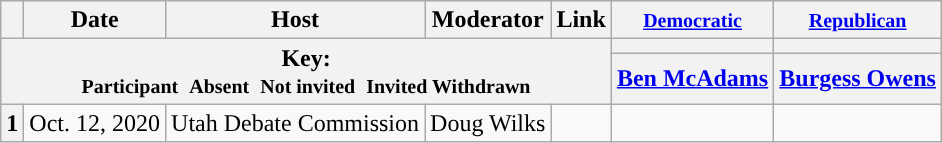<table class="wikitable" style="text-align:center;">
<tr>
<th scope="col"></th>
<th scope="col">Date</th>
<th scope="col">Host</th>
<th scope="col">Moderator</th>
<th scope="col">Link</th>
<th scope="col"><small><a href='#'>Democratic</a></small></th>
<th scope="col"><small><a href='#'>Republican</a></small></th>
</tr>
<tr>
<th colspan="5" rowspan="2">Key:<br> <small>Participant </small>  <small>Absent </small>  <small>Not invited </small>  <small>Invited  Withdrawn</small></th>
<th scope="col" style="background:"></th>
<th scope="col" style="background:"></th>
</tr>
<tr>
<th scope="col"><a href='#'>Ben McAdams</a></th>
<th scope="col"><a href='#'>Burgess Owens</a></th>
</tr>
<tr>
<th>1</th>
<td style="white-space:nowrap;">Oct. 12, 2020</td>
<td style="white-space:nowrap;">Utah Debate Commission</td>
<td style="white-space:nowrap;">Doug Wilks</td>
<td style="white-space:nowrap;"></td>
<td></td>
<td></td>
</tr>
</table>
